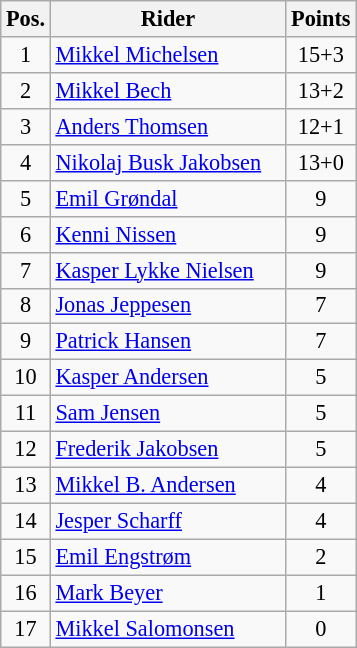<table class=wikitable style="font-size:93%;">
<tr>
<th width=25px>Pos.</th>
<th width=150px>Rider</th>
<th width=40px>Points</th>
</tr>
<tr align=center>
<td>1</td>
<td align=left><a href='#'>Mikkel Michelsen</a></td>
<td>15+3</td>
</tr>
<tr align=center>
<td>2</td>
<td align=left><a href='#'>Mikkel Bech</a></td>
<td>13+2</td>
</tr>
<tr align=center>
<td>3</td>
<td align=left><a href='#'>Anders Thomsen</a></td>
<td>12+1</td>
</tr>
<tr align=center>
<td>4</td>
<td align=left><a href='#'>Nikolaj Busk Jakobsen</a></td>
<td>13+0</td>
</tr>
<tr align=center>
<td>5</td>
<td align=left><a href='#'>Emil Grøndal</a></td>
<td>9</td>
</tr>
<tr align=center>
<td>6</td>
<td align=left><a href='#'>Kenni Nissen</a></td>
<td>9</td>
</tr>
<tr align=center>
<td>7</td>
<td align=left><a href='#'>Kasper Lykke Nielsen</a></td>
<td>9</td>
</tr>
<tr align=center>
<td>8</td>
<td align=left><a href='#'>Jonas Jeppesen</a></td>
<td>7</td>
</tr>
<tr align=center>
<td>9</td>
<td align=left><a href='#'>Patrick Hansen</a></td>
<td>7</td>
</tr>
<tr align=center>
<td>10</td>
<td align=left><a href='#'>Kasper Andersen</a></td>
<td>5</td>
</tr>
<tr align=center>
<td>11</td>
<td align=left><a href='#'>Sam Jensen</a></td>
<td>5</td>
</tr>
<tr align=center>
<td>12</td>
<td align=left><a href='#'>Frederik Jakobsen</a></td>
<td>5</td>
</tr>
<tr align=center>
<td>13</td>
<td align=left><a href='#'>Mikkel B. Andersen</a></td>
<td>4</td>
</tr>
<tr align=center>
<td>14</td>
<td align=left><a href='#'>Jesper Scharff</a></td>
<td>4</td>
</tr>
<tr align=center>
<td>15</td>
<td align=left><a href='#'>Emil Engstrøm</a></td>
<td>2</td>
</tr>
<tr align=center>
<td>16</td>
<td align=left><a href='#'>Mark Beyer</a></td>
<td>1</td>
</tr>
<tr align=center>
<td>17</td>
<td align=left><a href='#'>Mikkel Salomonsen</a></td>
<td>0</td>
</tr>
</table>
